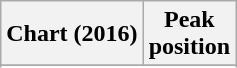<table class="wikitable sortable plainrowheaders" style="text-align:center">
<tr>
<th scope="col">Chart (2016)</th>
<th scope="col">Peak<br> position</th>
</tr>
<tr>
</tr>
<tr>
</tr>
</table>
